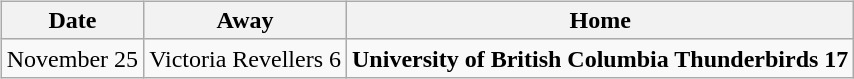<table cellspacing="10">
<tr>
<td valign="top"><br><table class="wikitable">
<tr>
<th>Date</th>
<th>Away</th>
<th>Home</th>
</tr>
<tr>
<td>November 25</td>
<td>Victoria Revellers 6</td>
<td><strong>University of British Columbia Thunderbirds 17</strong></td>
</tr>
</table>
</td>
</tr>
</table>
